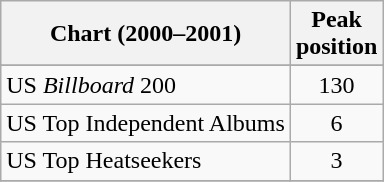<table class="wikitable sortable">
<tr>
<th>Chart (2000–2001)</th>
<th>Peak<br>position</th>
</tr>
<tr>
</tr>
<tr>
</tr>
<tr>
<td>US <em>Billboard</em> 200</td>
<td align="center">130</td>
</tr>
<tr>
<td>US Top Independent Albums</td>
<td align="center">6</td>
</tr>
<tr>
<td>US Top Heatseekers</td>
<td align="center">3</td>
</tr>
<tr>
</tr>
</table>
